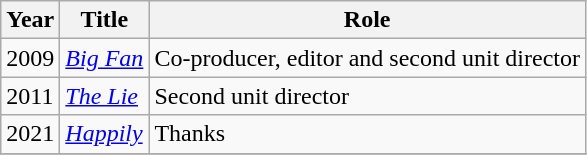<table class="wikitable">
<tr>
<th>Year</th>
<th>Title</th>
<th>Role</th>
</tr>
<tr>
<td>2009</td>
<td style="text-align:left"><em><a href='#'>Big Fan</a></em></td>
<td>Co-producer, editor and second unit director</td>
</tr>
<tr>
<td>2011</td>
<td style="text-align:left"><em><a href='#'>The Lie</a></em></td>
<td>Second unit director</td>
</tr>
<tr>
<td>2021</td>
<td style="text-align:left"><em><a href='#'>Happily</a></em></td>
<td>Thanks</td>
</tr>
<tr>
</tr>
</table>
